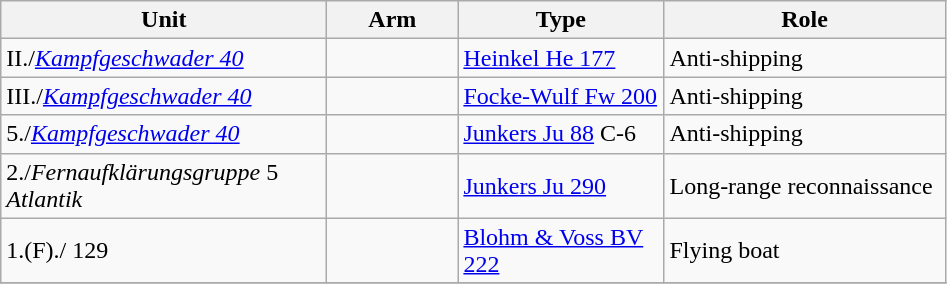<table class="wikitable" align=left style="margin:0 0 1em 1em">
<tr>
<th scope="col" width="210px">Unit</th>
<th scope="col" width="80px">Arm</th>
<th scope="col" width="130px">Type</th>
<th scope="col" width="180px">Role</th>
</tr>
<tr>
<td>II./<em><a href='#'>Kampfgeschwader 40</a></em></td>
<td></td>
<td><a href='#'>Heinkel He 177</a></td>
<td>Anti-shipping</td>
</tr>
<tr>
<td>III./<em><a href='#'>Kampfgeschwader 40</a></em></td>
<td></td>
<td><a href='#'>Focke-Wulf Fw 200</a></td>
<td>Anti-shipping</td>
</tr>
<tr>
<td>5./<em><a href='#'>Kampfgeschwader 40</a></em></td>
<td></td>
<td><a href='#'>Junkers Ju 88</a> C-6</td>
<td>Anti-shipping</td>
</tr>
<tr>
<td>2./<em>Fernaufklärungsgruppe</em> 5 <em>Atlantik</em></td>
<td></td>
<td><a href='#'>Junkers Ju 290</a></td>
<td>Long-range reconnaissance</td>
</tr>
<tr>
<td>1.(F)./ 129<em></td>
<td></td>
<td><a href='#'>Blohm & Voss BV 222</a></td>
<td>Flying boat</td>
</tr>
<tr>
</tr>
</table>
